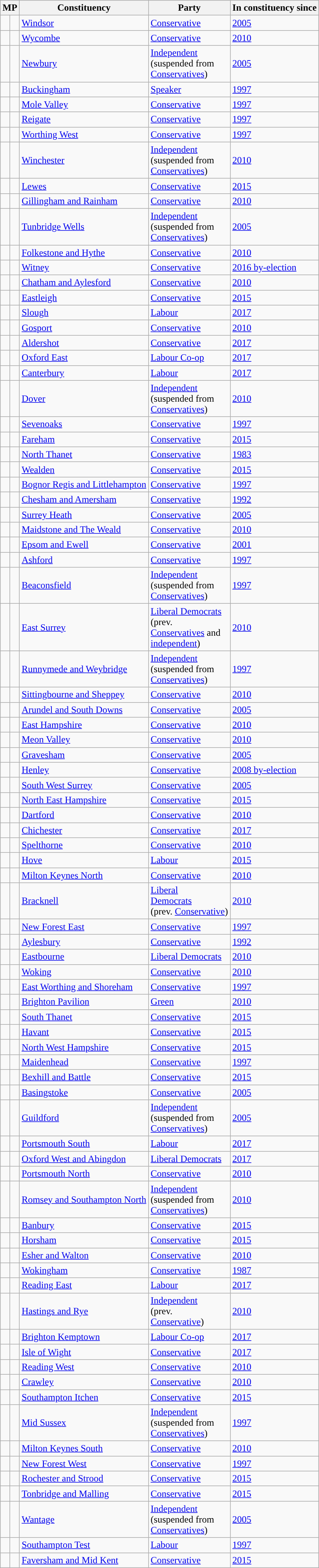<table class="wikitable sortable">
<tr>
<th colspan=2>MP</th>
<th>Constituency</th>
<th>Party</th>
<th>In constituency since</th>
</tr>
<tr>
<td style="background-color: "></td>
<td></td>
<td><a href='#'>Windsor</a></td>
<td><a href='#'>Conservative</a></td>
<td><a href='#'>2005</a></td>
</tr>
<tr>
<td style="background-color: "></td>
<td></td>
<td><a href='#'>Wycombe</a></td>
<td><a href='#'>Conservative</a></td>
<td><a href='#'>2010</a></td>
</tr>
<tr>
<td style="background-color: "></td>
<td></td>
<td><a href='#'>Newbury</a></td>
<td><a href='#'>Independent</a><br>(suspended from<br><a href='#'>Conservatives</a>)</td>
<td><a href='#'>2005</a></td>
</tr>
<tr>
<td style="background-color: "></td>
<td></td>
<td><a href='#'>Buckingham</a></td>
<td><a href='#'>Speaker</a></td>
<td><a href='#'>1997</a></td>
</tr>
<tr>
<td style="background-color: "></td>
<td></td>
<td><a href='#'>Mole Valley</a></td>
<td><a href='#'>Conservative</a></td>
<td><a href='#'>1997</a></td>
</tr>
<tr>
<td style="background-color: "></td>
<td></td>
<td><a href='#'>Reigate</a></td>
<td><a href='#'>Conservative</a></td>
<td><a href='#'>1997</a></td>
</tr>
<tr>
<td style="background-color: "></td>
<td></td>
<td><a href='#'>Worthing West</a></td>
<td><a href='#'>Conservative</a></td>
<td><a href='#'>1997</a></td>
</tr>
<tr>
<td style="background-color: "></td>
<td></td>
<td><a href='#'>Winchester</a></td>
<td><a href='#'>Independent</a><br>(suspended from<br><a href='#'>Conservatives</a>)</td>
<td><a href='#'>2010</a></td>
</tr>
<tr>
<td style="background-color: "></td>
<td></td>
<td><a href='#'>Lewes</a></td>
<td><a href='#'>Conservative</a></td>
<td><a href='#'>2015</a></td>
</tr>
<tr>
<td style="background-color: "></td>
<td></td>
<td><a href='#'>Gillingham and Rainham</a></td>
<td><a href='#'>Conservative</a></td>
<td><a href='#'>2010</a></td>
</tr>
<tr>
<td style="background-color: "></td>
<td></td>
<td><a href='#'>Tunbridge Wells</a></td>
<td><a href='#'>Independent</a><br>(suspended from<br><a href='#'>Conservatives</a>)</td>
<td><a href='#'>2005</a></td>
</tr>
<tr>
<td style="background-color: "></td>
<td></td>
<td><a href='#'>Folkestone and Hythe</a></td>
<td><a href='#'>Conservative</a></td>
<td><a href='#'>2010</a></td>
</tr>
<tr>
<td style="background-color: "></td>
<td></td>
<td><a href='#'>Witney</a></td>
<td><a href='#'>Conservative</a></td>
<td><a href='#'>2016 by-election</a></td>
</tr>
<tr>
<td style="background-color: "></td>
<td></td>
<td><a href='#'>Chatham and Aylesford</a></td>
<td><a href='#'>Conservative</a></td>
<td><a href='#'>2010</a></td>
</tr>
<tr>
<td style="background-color: "></td>
<td></td>
<td><a href='#'>Eastleigh</a></td>
<td><a href='#'>Conservative</a></td>
<td><a href='#'>2015</a></td>
</tr>
<tr>
<td style="background-color: "></td>
<td></td>
<td><a href='#'>Slough</a></td>
<td><a href='#'>Labour</a></td>
<td><a href='#'>2017</a></td>
</tr>
<tr>
<td style="background-color: "></td>
<td></td>
<td><a href='#'>Gosport</a></td>
<td><a href='#'>Conservative</a></td>
<td><a href='#'>2010</a></td>
</tr>
<tr>
<td style="background-color: "></td>
<td></td>
<td><a href='#'>Aldershot</a></td>
<td><a href='#'>Conservative</a></td>
<td><a href='#'>2017</a></td>
</tr>
<tr>
<td style="background-color: "></td>
<td></td>
<td><a href='#'>Oxford East</a></td>
<td><a href='#'>Labour Co-op</a></td>
<td><a href='#'>2017</a></td>
</tr>
<tr>
<td style="background-color: "></td>
<td></td>
<td><a href='#'>Canterbury</a></td>
<td><a href='#'>Labour</a></td>
<td><a href='#'>2017</a></td>
</tr>
<tr>
<td style="background-color: "></td>
<td></td>
<td><a href='#'>Dover</a></td>
<td><a href='#'>Independent</a><br>(suspended from<br><a href='#'>Conservatives</a>)</td>
<td><a href='#'>2010</a></td>
</tr>
<tr>
<td style="background-color: "></td>
<td></td>
<td><a href='#'>Sevenoaks</a></td>
<td><a href='#'>Conservative</a></td>
<td><a href='#'>1997</a></td>
</tr>
<tr>
<td style="background-color: "></td>
<td></td>
<td><a href='#'>Fareham</a></td>
<td><a href='#'>Conservative</a></td>
<td><a href='#'>2015</a></td>
</tr>
<tr>
<td style="background-color: "></td>
<td></td>
<td><a href='#'>North Thanet</a></td>
<td><a href='#'>Conservative</a></td>
<td><a href='#'>1983</a></td>
</tr>
<tr>
<td style="background-color: "></td>
<td></td>
<td><a href='#'>Wealden</a></td>
<td><a href='#'>Conservative</a></td>
<td><a href='#'>2015</a></td>
</tr>
<tr>
<td style="background-color: "></td>
<td></td>
<td><a href='#'>Bognor Regis and Littlehampton</a></td>
<td><a href='#'>Conservative</a></td>
<td><a href='#'>1997</a></td>
</tr>
<tr>
<td style="background-color: "></td>
<td></td>
<td><a href='#'>Chesham and Amersham</a></td>
<td><a href='#'>Conservative</a></td>
<td><a href='#'>1992</a></td>
</tr>
<tr>
<td style="background-color: "></td>
<td></td>
<td><a href='#'>Surrey Heath</a></td>
<td><a href='#'>Conservative</a></td>
<td><a href='#'>2005</a></td>
</tr>
<tr>
<td style="background-color: "></td>
<td></td>
<td><a href='#'>Maidstone and The Weald</a></td>
<td><a href='#'>Conservative</a></td>
<td><a href='#'>2010</a></td>
</tr>
<tr>
<td style="background-color: "></td>
<td></td>
<td><a href='#'>Epsom and Ewell</a></td>
<td><a href='#'>Conservative</a></td>
<td><a href='#'>2001</a></td>
</tr>
<tr>
<td style="background-color: "></td>
<td></td>
<td><a href='#'>Ashford</a></td>
<td><a href='#'>Conservative</a></td>
<td><a href='#'>1997</a></td>
</tr>
<tr>
<td style="background-color: "></td>
<td></td>
<td><a href='#'>Beaconsfield</a></td>
<td><a href='#'>Independent</a><br>(suspended from<br><a href='#'>Conservatives</a>)</td>
<td><a href='#'>1997</a></td>
</tr>
<tr>
<td style="background-color: "></td>
<td></td>
<td><a href='#'>East Surrey</a></td>
<td><a href='#'>Liberal Democrats</a> <br>(prev.<br><a href='#'>Conservatives</a> and<br><a href='#'>independent</a>)</td>
<td><a href='#'>2010</a></td>
</tr>
<tr>
<td style="background-color: "></td>
<td></td>
<td><a href='#'>Runnymede and Weybridge</a></td>
<td><a href='#'>Independent</a><br>(suspended from<br><a href='#'>Conservatives</a>)</td>
<td><a href='#'>1997</a></td>
</tr>
<tr>
<td style="background-color: "></td>
<td></td>
<td><a href='#'>Sittingbourne and Sheppey</a></td>
<td><a href='#'>Conservative</a></td>
<td><a href='#'>2010</a></td>
</tr>
<tr>
<td style="background-color: "></td>
<td></td>
<td><a href='#'>Arundel and South Downs</a></td>
<td><a href='#'>Conservative</a></td>
<td><a href='#'>2005</a></td>
</tr>
<tr>
<td style="background-color: "></td>
<td></td>
<td><a href='#'>East Hampshire</a></td>
<td><a href='#'>Conservative</a></td>
<td><a href='#'>2010</a></td>
</tr>
<tr>
<td style="background-color: "></td>
<td></td>
<td><a href='#'>Meon Valley</a></td>
<td><a href='#'>Conservative</a></td>
<td><a href='#'>2010</a></td>
</tr>
<tr>
<td style="background-color: "></td>
<td></td>
<td><a href='#'>Gravesham</a></td>
<td><a href='#'>Conservative</a></td>
<td><a href='#'>2005</a></td>
</tr>
<tr>
<td style="background-color: "></td>
<td></td>
<td><a href='#'>Henley</a></td>
<td><a href='#'>Conservative</a></td>
<td><a href='#'>2008 by-election</a></td>
</tr>
<tr>
<td style="background-color: "></td>
<td></td>
<td><a href='#'>South West Surrey</a></td>
<td><a href='#'>Conservative</a></td>
<td><a href='#'>2005</a></td>
</tr>
<tr>
<td style="background-color: "></td>
<td></td>
<td><a href='#'>North East Hampshire</a></td>
<td><a href='#'>Conservative</a></td>
<td><a href='#'>2015</a></td>
</tr>
<tr>
<td style="background-color: "></td>
<td></td>
<td><a href='#'>Dartford</a></td>
<td><a href='#'>Conservative</a></td>
<td><a href='#'>2010</a></td>
</tr>
<tr>
<td style="background-color: "></td>
<td></td>
<td><a href='#'>Chichester</a></td>
<td><a href='#'>Conservative</a></td>
<td><a href='#'>2017</a></td>
</tr>
<tr>
<td style="background-color: "></td>
<td></td>
<td><a href='#'>Spelthorne</a></td>
<td><a href='#'>Conservative</a></td>
<td><a href='#'>2010</a></td>
</tr>
<tr>
<td style="background-color: "></td>
<td></td>
<td><a href='#'>Hove</a></td>
<td><a href='#'>Labour</a></td>
<td><a href='#'>2015</a></td>
</tr>
<tr>
<td style="background-color: "></td>
<td></td>
<td><a href='#'>Milton Keynes North</a></td>
<td><a href='#'>Conservative</a></td>
<td><a href='#'>2010</a></td>
</tr>
<tr>
<td style="background-color: "></td>
<td></td>
<td><a href='#'>Bracknell</a></td>
<td><a href='#'>Liberal<br>Democrats</a><br>(prev. <a href='#'>Conservative</a>)</td>
<td><a href='#'>2010</a></td>
</tr>
<tr>
<td style="background-color: "></td>
<td></td>
<td><a href='#'>New Forest East</a></td>
<td><a href='#'>Conservative</a></td>
<td><a href='#'>1997</a></td>
</tr>
<tr>
<td style="background-color: "></td>
<td></td>
<td><a href='#'>Aylesbury</a></td>
<td><a href='#'>Conservative</a></td>
<td><a href='#'>1992</a></td>
</tr>
<tr>
<td style="background-color: "></td>
<td></td>
<td><a href='#'>Eastbourne</a></td>
<td><a href='#'>Liberal Democrats</a></td>
<td><a href='#'>2010</a></td>
</tr>
<tr>
<td style="background-color: "></td>
<td></td>
<td><a href='#'>Woking</a></td>
<td><a href='#'>Conservative</a></td>
<td><a href='#'>2010</a></td>
</tr>
<tr>
<td style="background-color: "></td>
<td></td>
<td><a href='#'>East Worthing and Shoreham</a></td>
<td><a href='#'>Conservative</a></td>
<td><a href='#'>1997</a></td>
</tr>
<tr>
<td style="background-color: "></td>
<td></td>
<td><a href='#'>Brighton Pavilion</a></td>
<td><a href='#'>Green</a></td>
<td><a href='#'>2010</a></td>
</tr>
<tr>
<td style="background-color: "></td>
<td></td>
<td><a href='#'>South Thanet</a></td>
<td><a href='#'>Conservative</a></td>
<td><a href='#'>2015</a></td>
</tr>
<tr>
<td style="background-color: "></td>
<td></td>
<td><a href='#'>Havant</a></td>
<td><a href='#'>Conservative</a></td>
<td><a href='#'>2015</a></td>
</tr>
<tr>
<td style="background-color: "></td>
<td></td>
<td><a href='#'>North West Hampshire</a></td>
<td><a href='#'>Conservative</a></td>
<td><a href='#'>2015</a></td>
</tr>
<tr>
<td style="background-color: "></td>
<td></td>
<td><a href='#'>Maidenhead</a></td>
<td><a href='#'>Conservative</a></td>
<td><a href='#'>1997</a></td>
</tr>
<tr>
<td style="background-color: "></td>
<td></td>
<td><a href='#'>Bexhill and Battle</a></td>
<td><a href='#'>Conservative</a></td>
<td><a href='#'>2015</a></td>
</tr>
<tr>
<td style="background-color: "></td>
<td></td>
<td><a href='#'>Basingstoke</a></td>
<td><a href='#'>Conservative</a></td>
<td><a href='#'>2005</a></td>
</tr>
<tr>
<td style="background-color: "></td>
<td></td>
<td><a href='#'>Guildford</a></td>
<td><a href='#'>Independent</a><br>(suspended from<br><a href='#'>Conservatives</a>)</td>
<td><a href='#'>2005</a></td>
</tr>
<tr>
<td style="background-color: "></td>
<td></td>
<td><a href='#'>Portsmouth South</a></td>
<td><a href='#'>Labour</a></td>
<td><a href='#'>2017</a></td>
</tr>
<tr>
<td style="background-color: "></td>
<td></td>
<td><a href='#'>Oxford West and Abingdon</a></td>
<td><a href='#'>Liberal Democrats</a></td>
<td><a href='#'>2017</a></td>
</tr>
<tr>
<td style="background-color: "></td>
<td></td>
<td><a href='#'>Portsmouth North</a></td>
<td><a href='#'>Conservative</a></td>
<td><a href='#'>2010</a></td>
</tr>
<tr>
<td style="background-color: "></td>
<td></td>
<td><a href='#'>Romsey and Southampton North</a></td>
<td><a href='#'>Independent</a><br>(suspended from<br><a href='#'>Conservatives</a>)</td>
<td><a href='#'>2010</a></td>
</tr>
<tr>
<td style="background-color: "></td>
<td></td>
<td><a href='#'>Banbury</a></td>
<td><a href='#'>Conservative</a></td>
<td><a href='#'>2015</a></td>
</tr>
<tr>
<td style="background-color: "></td>
<td></td>
<td><a href='#'>Horsham</a></td>
<td><a href='#'>Conservative</a></td>
<td><a href='#'>2015</a></td>
</tr>
<tr>
<td style="background-color: "></td>
<td></td>
<td><a href='#'>Esher and Walton</a></td>
<td><a href='#'>Conservative</a></td>
<td><a href='#'>2010</a></td>
</tr>
<tr>
<td style="background-color: "></td>
<td></td>
<td><a href='#'>Wokingham</a></td>
<td><a href='#'>Conservative</a></td>
<td><a href='#'>1987</a></td>
</tr>
<tr>
<td style="background-color: "></td>
<td></td>
<td><a href='#'>Reading East</a></td>
<td><a href='#'>Labour</a></td>
<td><a href='#'>2017</a></td>
</tr>
<tr>
<td style="background-color: "></td>
<td></td>
<td><a href='#'>Hastings and Rye</a></td>
<td><a href='#'>Independent</a><br>(prev.<br><a href='#'>Conservative</a>)</td>
<td><a href='#'>2010</a></td>
</tr>
<tr>
<td style="background-color: "></td>
<td></td>
<td><a href='#'>Brighton Kemptown</a></td>
<td><a href='#'>Labour Co-op</a></td>
<td><a href='#'>2017</a></td>
</tr>
<tr>
<td style="background-color: "></td>
<td></td>
<td><a href='#'>Isle of Wight</a></td>
<td><a href='#'>Conservative</a></td>
<td><a href='#'>2017</a></td>
</tr>
<tr>
<td style="background-color: "></td>
<td></td>
<td><a href='#'>Reading West</a></td>
<td><a href='#'>Conservative</a></td>
<td><a href='#'>2010</a></td>
</tr>
<tr>
<td style="background-color: "></td>
<td></td>
<td><a href='#'>Crawley</a></td>
<td><a href='#'>Conservative</a></td>
<td><a href='#'>2010</a></td>
</tr>
<tr>
<td style="background-color: "></td>
<td></td>
<td><a href='#'>Southampton Itchen</a></td>
<td><a href='#'>Conservative</a></td>
<td><a href='#'>2015</a></td>
</tr>
<tr>
<td style="background-color: "></td>
<td></td>
<td><a href='#'>Mid Sussex</a></td>
<td><a href='#'>Independent</a><br>(suspended from<br><a href='#'>Conservatives</a>)</td>
<td><a href='#'>1997</a></td>
</tr>
<tr>
<td style="background-color: "></td>
<td></td>
<td><a href='#'>Milton Keynes South</a></td>
<td><a href='#'>Conservative</a></td>
<td><a href='#'>2010</a></td>
</tr>
<tr>
<td style="background-color: "></td>
<td></td>
<td><a href='#'>New Forest West</a></td>
<td><a href='#'>Conservative</a></td>
<td><a href='#'>1997</a></td>
</tr>
<tr>
<td style="background-color: "></td>
<td></td>
<td><a href='#'>Rochester and Strood</a></td>
<td><a href='#'>Conservative</a></td>
<td><a href='#'>2015</a></td>
</tr>
<tr>
<td style="background-color: "></td>
<td></td>
<td><a href='#'>Tonbridge and Malling</a></td>
<td><a href='#'>Conservative</a></td>
<td><a href='#'>2015</a></td>
</tr>
<tr>
<td style="background-color: "></td>
<td></td>
<td><a href='#'>Wantage</a></td>
<td><a href='#'>Independent</a><br>(suspended from<br><a href='#'>Conservatives</a>)</td>
<td><a href='#'>2005</a></td>
</tr>
<tr>
<td style="background-color: "></td>
<td></td>
<td><a href='#'>Southampton Test</a></td>
<td><a href='#'>Labour</a></td>
<td><a href='#'>1997</a></td>
</tr>
<tr>
<td style="background-color: "></td>
<td></td>
<td><a href='#'>Faversham and Mid Kent</a></td>
<td><a href='#'>Conservative</a></td>
<td><a href='#'>2015</a></td>
</tr>
</table>
